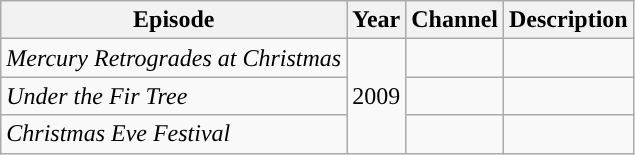<table class="wikitable sortable">
<tr>
<th>Episode</th>
<th>Year</th>
<th>Channel</th>
<th>Description</th>
</tr>
<tr>
<td><em>Mercury Retrogrades at Christmas</em></td>
<td rowspan="3">2009</td>
<td></td>
<td></td>
</tr>
<tr>
<td><em>Under the Fir Tree</em></td>
<td></td>
<td></td>
</tr>
<tr>
<td><em>Christmas Eve Festival</em></td>
<td></td>
<td></td>
</tr>
</table>
